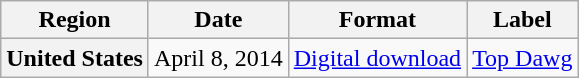<table class="wikitable plainrowheaders">
<tr>
<th scope="col">Region</th>
<th scope="col">Date</th>
<th scope="col">Format</th>
<th scope="col">Label</th>
</tr>
<tr>
<th scope="row">United States</th>
<td>April 8, 2014</td>
<td><a href='#'>Digital download</a></td>
<td><a href='#'>Top Dawg</a></td>
</tr>
</table>
